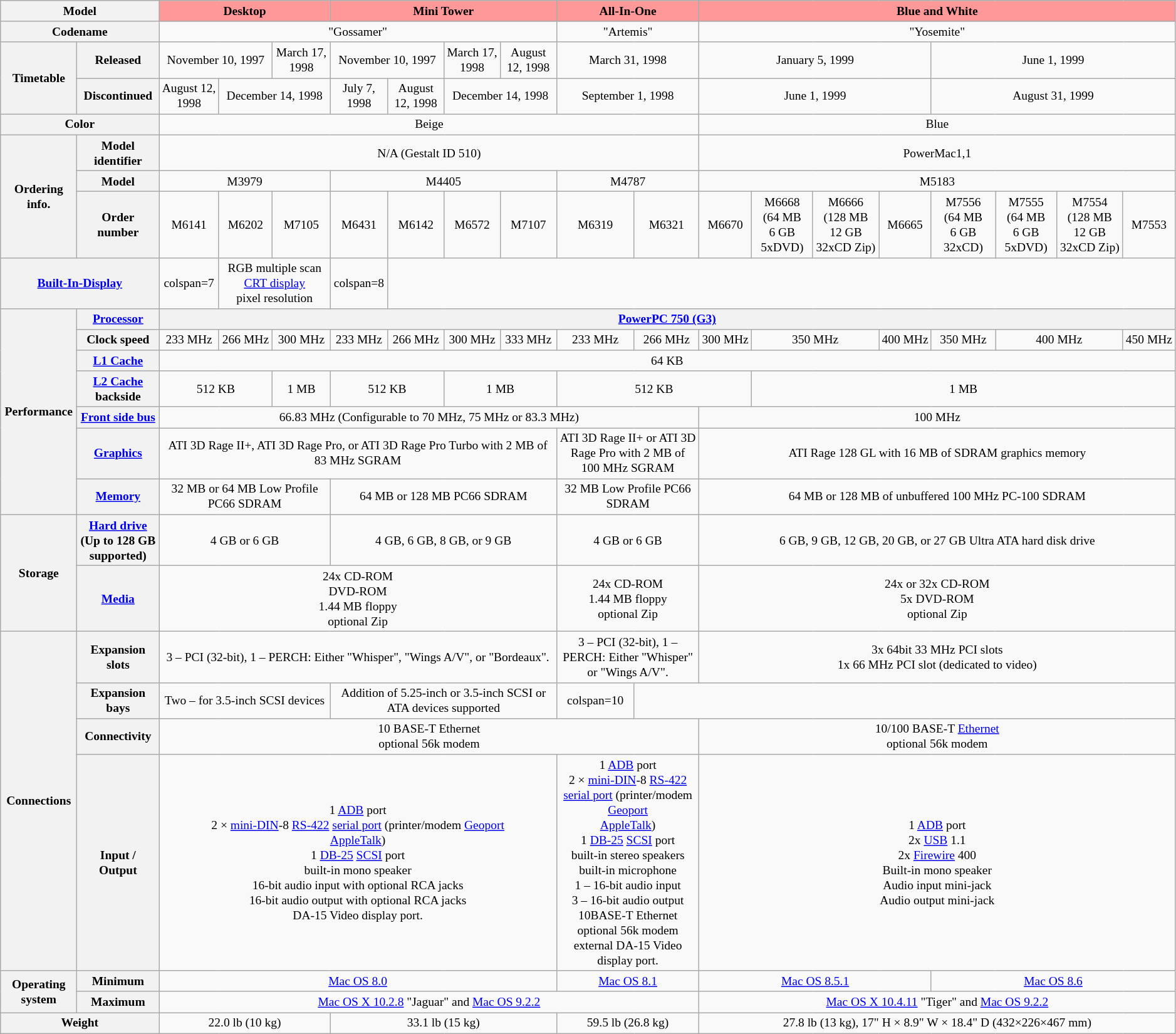<table class="wikitable mw-collapsible" style="font-size:small; text-align:center">
<tr>
<th colspan=2>Model</th>
<th colspan=3 style="background:#FF9999">Desktop</th>
<th colspan=4 style="background:#FF9999">Mini Tower</th>
<th colspan=2 style="background:#FF9999">All-In-One</th>
<th colspan=8 style="background:#FF9999">Blue and White</th>
</tr>
<tr>
<th colspan=2>Codename</th>
<td colspan=7>"Gossamer"</td>
<td colspan=2>"Artemis"</td>
<td colspan=8>"Yosemite"</td>
</tr>
<tr>
<th rowspan=2>Timetable</th>
<th>Released</th>
<td colspan=2>November 10, 1997</td>
<td>March 17, 1998</td>
<td colspan=2>November 10, 1997</td>
<td>March 17, 1998</td>
<td>August 12, 1998</td>
<td colspan=2>March 31, 1998</td>
<td colspan=4>January 5, 1999</td>
<td colspan=4>June 1, 1999</td>
</tr>
<tr>
<th>Discontinued</th>
<td>August 12, 1998</td>
<td colspan=2>December 14, 1998</td>
<td>July 7, 1998</td>
<td>August 12, 1998</td>
<td colspan=2>December 14, 1998</td>
<td colspan=2>September 1, 1998</td>
<td colspan=4>June 1, 1999</td>
<td colspan=4>August 31, 1999</td>
</tr>
<tr>
<th colspan=2>Color</th>
<td colspan=9> Beige</td>
<td colspan=8> Blue</td>
</tr>
<tr>
<th rowspan=3>Ordering info.</th>
<th>Model identifier</th>
<td colspan=9>N/A (Gestalt ID 510)</td>
<td colspan=8>PowerMac1,1</td>
</tr>
<tr>
<th>Model</th>
<td colspan=3>M3979</td>
<td colspan=4>M4405</td>
<td colspan=2>M4787</td>
<td colspan=8>M5183</td>
</tr>
<tr>
<th>Order number</th>
<td>M6141</td>
<td>M6202</td>
<td>M7105</td>
<td>M6431</td>
<td>M6142</td>
<td>M6572</td>
<td>M7107</td>
<td>M6319</td>
<td>M6321</td>
<td>M6670</td>
<td>M6668 (64 MB 6 GB 5xDVD)</td>
<td>M6666 (128 MB 12 GB 32xCD Zip)</td>
<td>M6665</td>
<td>M7556 (64 MB 6 GB 32xCD)</td>
<td>M7555 (64 MB 6 GB 5xDVD)</td>
<td>M7554 (128 MB 12 GB 32xCD Zip)</td>
<td>M7553</td>
</tr>
<tr>
<th colspan=2><a href='#'>Built-In-Display</a></th>
<td>colspan=7 </td>
<td colspan=2> RGB multiple scan <a href='#'>CRT display</a><br> pixel resolution</td>
<td>colspan=8 </td>
</tr>
<tr>
<th rowspan=7>Performance</th>
<th><a href='#'>Processor</a></th>
<th colspan=17><a href='#'>PowerPC 750 (G3)</a></th>
</tr>
<tr>
<th>Clock speed</th>
<td>233 MHz</td>
<td>266 MHz</td>
<td>300 MHz</td>
<td>233 MHz</td>
<td>266 MHz</td>
<td>300 MHz</td>
<td>333 MHz</td>
<td>233 MHz</td>
<td>266 MHz</td>
<td>300 MHz</td>
<td colspan=2>350 MHz</td>
<td>400 MHz</td>
<td>350 MHz</td>
<td colspan=2>400 MHz</td>
<td>450 MHz</td>
</tr>
<tr>
<th><a href='#'>L1 Cache</a></th>
<td colspan=17>64 KB</td>
</tr>
<tr>
<th><a href='#'>L2 Cache</a> backside</th>
<td colspan=2>512 KB</td>
<td>1 MB</td>
<td colspan=2>512 KB</td>
<td colspan=2>1 MB</td>
<td colspan=3>512 KB</td>
<td colspan=8>1 MB</td>
</tr>
<tr>
<th><a href='#'>Front side bus</a></th>
<td colspan=9>66.83 MHz (Configurable to 70 MHz, 75 MHz or 83.3 MHz)</td>
<td colspan=8>100 MHz</td>
</tr>
<tr>
<th><a href='#'>Graphics</a></th>
<td colspan=7>ATI 3D Rage II+, ATI 3D Rage Pro, or ATI 3D Rage Pro Turbo with 2 MB of 83 MHz SGRAM <br></td>
<td colspan=2>ATI 3D Rage II+ or ATI 3D Rage Pro with 2 MB of 100 MHz SGRAM <br></td>
<td colspan=8>ATI Rage 128 GL with 16 MB of SDRAM graphics memory</td>
</tr>
<tr>
<th><a href='#'>Memory</a></th>
<td colspan=3>32 MB or 64 MB Low Profile PC66 SDRAM <br></td>
<td colspan=4>64 MB or 128 MB PC66 SDRAM <br></td>
<td colspan=2>32 MB Low Profile PC66 SDRAM <br></td>
<td colspan=8>64 MB or 128 MB of unbuffered 100 MHz PC-100 SDRAM<br></td>
</tr>
<tr>
<th rowspan=2>Storage</th>
<th><a href='#'>Hard drive</a><br>(Up to 128 GB supported)</th>
<td colspan=3>4 GB or 6 GB</td>
<td colspan=4>4 GB, 6 GB, 8 GB, or 9 GB</td>
<td colspan=2>4 GB or 6 GB</td>
<td colspan=8>6 GB, 9 GB, 12 GB, 20 GB, or 27 GB Ultra ATA hard disk drive<br></td>
</tr>
<tr>
<th><a href='#'>Media</a></th>
<td colspan=7>24x CD-ROM<br>DVD-ROM<br>1.44 MB floppy<br>optional Zip</td>
<td colspan=2>24x CD-ROM<br>1.44 MB floppy<br>optional Zip</td>
<td colspan=8>24x or 32x CD-ROM<br>5x DVD-ROM<br>optional Zip</td>
</tr>
<tr>
<th rowspan=4>Connections</th>
<th>Expansion slots</th>
<td colspan=7>3 – PCI (32-bit), 1 – PERCH: Either "Whisper", "Wings A/V", or "Bordeaux".</td>
<td colspan=2>3 – PCI (32-bit), 1 – PERCH: Either "Whisper" or "Wings A/V".</td>
<td colspan=8>3x 64bit 33 MHz PCI slots<br>1x 66 MHz PCI slot (dedicated to video)</td>
</tr>
<tr>
<th>Expansion bays</th>
<td colspan=3>Two – for 3.5-inch SCSI devices</td>
<td colspan=4>Addition of 5.25-inch or 3.5-inch SCSI or ATA devices supported</td>
<td>colspan=10 </td>
</tr>
<tr>
<th>Connectivity</th>
<td colspan=9>10 BASE-T Ethernet<br>optional 56k modem</td>
<td colspan=8>10/100 BASE-T <a href='#'>Ethernet</a><br>optional 56k modem</td>
</tr>
<tr>
<th>Input / Output</th>
<td colspan=7>1 <a href='#'>ADB</a> port<br>2 × <a href='#'>mini-DIN</a>-8 <a href='#'>RS-422</a> <a href='#'>serial port</a> (printer/modem <a href='#'>Geoport</a><br><a href='#'>AppleTalk</a>)<br>1 <a href='#'>DB-25</a> <a href='#'>SCSI</a> port<br>built-in mono speaker<br>16-bit audio input with optional RCA jacks<br>16-bit audio output with optional RCA jacks<br>DA-15 Video display port.</td>
<td colspan=2>1 <a href='#'>ADB</a> port<br>2 × <a href='#'>mini-DIN</a>-8 <a href='#'>RS-422</a> <a href='#'>serial port</a> (printer/modem <a href='#'>Geoport</a><br><a href='#'>AppleTalk</a>)<br>1 <a href='#'>DB-25</a> <a href='#'>SCSI</a> port<br>built-in stereo speakers<br>built-in microphone<br>1 – 16‑bit audio input<br>3 – 16-bit audio output<br>10BASE-T Ethernet<br>optional 56k modem<br>external DA-15 Video display port.</td>
<td colspan=8>1 <a href='#'>ADB</a> port<br>2x <a href='#'>USB</a> 1.1<br>2x <a href='#'>Firewire</a> 400<br>Built-in mono speaker<br>Audio input mini-jack<br>Audio output mini-jack</td>
</tr>
<tr>
<th rowspan=2>Operating system</th>
<th>Minimum</th>
<td colspan=7><a href='#'>Mac OS 8.0</a></td>
<td colspan=2><a href='#'>Mac OS 8.1</a></td>
<td colspan=4><a href='#'>Mac OS 8.5.1</a></td>
<td colspan=4><a href='#'>Mac OS 8.6</a></td>
</tr>
<tr>
<th>Maximum</th>
<td colspan=9><a href='#'>Mac OS X 10.2.8</a> "Jaguar" and <a href='#'>Mac OS 9.2.2</a><br></td>
<td colspan=8><a href='#'>Mac OS X 10.4.11</a> "Tiger" and <a href='#'>Mac OS 9.2.2</a><br></td>
</tr>
<tr>
<th colspan=2>Weight</th>
<td colspan=3>22.0 lb (10 kg)</td>
<td colspan=4>33.1 lb (15 kg)</td>
<td colspan=2>59.5 lb (26.8 kg)</td>
<td colspan=8>27.8 lb (13 kg), 17" H × 8.9" W × 18.4" D (432×226×467 mm)</td>
</tr>
</table>
